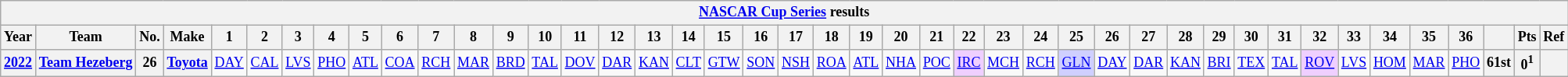<table class="wikitable" style="text-align:center; font-size:75%">
<tr>
<th colspan=43><a href='#'>NASCAR Cup Series</a> results</th>
</tr>
<tr>
<th>Year</th>
<th>Team</th>
<th>No.</th>
<th>Make</th>
<th>1</th>
<th>2</th>
<th>3</th>
<th>4</th>
<th>5</th>
<th>6</th>
<th>7</th>
<th>8</th>
<th>9</th>
<th>10</th>
<th>11</th>
<th>12</th>
<th>13</th>
<th>14</th>
<th>15</th>
<th>16</th>
<th>17</th>
<th>18</th>
<th>19</th>
<th>20</th>
<th>21</th>
<th>22</th>
<th>23</th>
<th>24</th>
<th>25</th>
<th>26</th>
<th>27</th>
<th>28</th>
<th>29</th>
<th>30</th>
<th>31</th>
<th>32</th>
<th>33</th>
<th>34</th>
<th>35</th>
<th>36</th>
<th></th>
<th>Pts</th>
<th>Ref</th>
</tr>
<tr>
<th><a href='#'>2022</a></th>
<th nowrap><a href='#'>Team Hezeberg</a></th>
<th>26</th>
<th><a href='#'>Toyota</a></th>
<td><a href='#'>DAY</a></td>
<td><a href='#'>CAL</a></td>
<td><a href='#'>LVS</a></td>
<td><a href='#'>PHO</a></td>
<td><a href='#'>ATL</a></td>
<td><a href='#'>COA</a></td>
<td><a href='#'>RCH</a></td>
<td><a href='#'>MAR</a></td>
<td><a href='#'>BRD</a></td>
<td><a href='#'>TAL</a></td>
<td><a href='#'>DOV</a></td>
<td><a href='#'>DAR</a></td>
<td><a href='#'>KAN</a></td>
<td><a href='#'>CLT</a></td>
<td><a href='#'>GTW</a></td>
<td><a href='#'>SON</a></td>
<td><a href='#'>NSH</a></td>
<td><a href='#'>ROA</a></td>
<td><a href='#'>ATL</a></td>
<td><a href='#'>NHA</a></td>
<td><a href='#'>POC</a></td>
<td style="background:#efcfff;"><a href='#'>IRC</a><br></td>
<td><a href='#'>MCH</a></td>
<td><a href='#'>RCH</a></td>
<td style="background:#cfcfff;"><a href='#'>GLN</a><br></td>
<td><a href='#'>DAY</a></td>
<td><a href='#'>DAR</a></td>
<td><a href='#'>KAN</a></td>
<td><a href='#'>BRI</a></td>
<td><a href='#'>TEX</a></td>
<td><a href='#'>TAL</a></td>
<td style="background:#EFCFFF;"><a href='#'>ROV</a><br></td>
<td><a href='#'>LVS</a></td>
<td><a href='#'>HOM</a></td>
<td><a href='#'>MAR</a></td>
<td><a href='#'>PHO</a></td>
<th>61st</th>
<th>0<sup>1</sup></th>
<th></th>
</tr>
</table>
